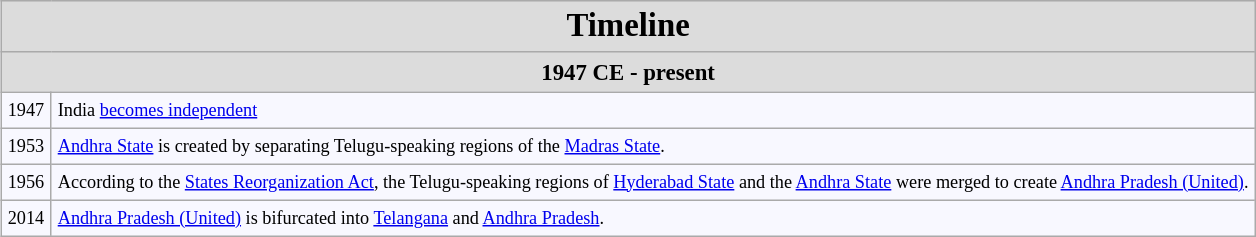<table border="1" cellpadding="4" cellspacing="0" style="float:right; margin:0.5em 0 1em 1em; background:#F8F8FF; border:1px #aaa solid; border-collapse:collapse; font-size:95%;">
<tr>
<th colspan="2" style="background:#DCDCDC; text-align:center;"><big><big>Timeline</big></big></th>
</tr>
<tr>
<th colspan="2" style="background:#DCDCDC; text-align:center;">1947 CE - present</th>
</tr>
<tr>
<td style="font-size:80%; text-align:center;">1947</td>
<td style="font-size: 80%;">India <a href='#'>becomes independent</a></td>
</tr>
<tr>
<td style="font-size:80%; text-align:center;">1953</td>
<td style="font-size: 80%;"><a href='#'>Andhra State</a> is created by separating Telugu-speaking regions of the <a href='#'>Madras State</a>.</td>
</tr>
<tr>
<td style="font-size:80%; text-align:center;">1956</td>
<td style="font-size: 80%;">According to the <a href='#'>States Reorganization Act</a>, the Telugu-speaking regions of <a href='#'>Hyderabad State</a> and the <a href='#'>Andhra State</a> were merged to create <a href='#'>Andhra Pradesh (United)</a>.</td>
</tr>
<tr>
<td style="font-size:80%; text-align:center;">2014</td>
<td style="font-size: 80%;"><a href='#'>Andhra Pradesh (United)</a> is bifurcated into <a href='#'>Telangana</a> and <a href='#'>Andhra Pradesh</a>.</td>
</tr>
</table>
